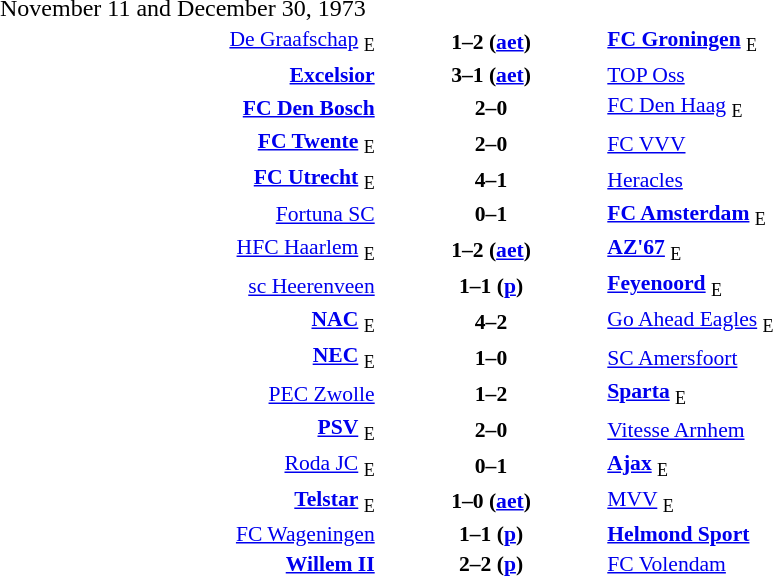<table width=100% cellspacing=1>
<tr>
<th width=20%></th>
<th width=12%></th>
<th width=20%></th>
<th></th>
</tr>
<tr>
<td>November 11 and December 30, 1973</td>
</tr>
<tr style=font-size:90%>
<td align=right><a href='#'>De Graafschap</a> <sub>E</sub></td>
<td align=center><strong>1–2 (<a href='#'>aet</a>)</strong></td>
<td><strong><a href='#'>FC Groningen</a></strong> <sub>E</sub></td>
</tr>
<tr style=font-size:90%>
<td align=right><strong><a href='#'>Excelsior</a></strong></td>
<td align=center><strong>3–1 (<a href='#'>aet</a>)</strong></td>
<td><a href='#'>TOP Oss</a></td>
</tr>
<tr style=font-size:90%>
<td align=right><strong><a href='#'>FC Den Bosch</a></strong></td>
<td align=center><strong>2–0</strong></td>
<td><a href='#'>FC Den Haag</a> <sub>E</sub></td>
</tr>
<tr style=font-size:90%>
<td align=right><strong><a href='#'>FC Twente</a></strong> <sub>E</sub></td>
<td align=center><strong>2–0</strong></td>
<td><a href='#'>FC VVV</a></td>
</tr>
<tr style=font-size:90%>
<td align=right><strong><a href='#'>FC Utrecht</a></strong> <sub>E</sub></td>
<td align=center><strong>4–1</strong></td>
<td><a href='#'>Heracles</a></td>
</tr>
<tr style=font-size:90%>
<td align=right><a href='#'>Fortuna SC</a></td>
<td align=center><strong>0–1</strong></td>
<td><strong><a href='#'>FC Amsterdam</a></strong> <sub>E</sub></td>
</tr>
<tr style=font-size:90%>
<td align=right><a href='#'>HFC Haarlem</a> <sub>E</sub></td>
<td align=center><strong>1–2 (<a href='#'>aet</a>)</strong></td>
<td><strong><a href='#'>AZ'67</a></strong> <sub>E</sub></td>
</tr>
<tr style=font-size:90%>
<td align=right><a href='#'>sc Heerenveen</a></td>
<td align=center><strong>1–1 (<a href='#'>p</a>)</strong></td>
<td><strong><a href='#'>Feyenoord</a></strong> <sub>E</sub></td>
</tr>
<tr style=font-size:90%>
<td align=right><strong><a href='#'>NAC</a></strong> <sub>E</sub></td>
<td align=center><strong>4–2</strong></td>
<td><a href='#'>Go Ahead Eagles</a> <sub>E</sub></td>
</tr>
<tr style=font-size:90%>
<td align=right><strong><a href='#'>NEC</a></strong> <sub>E</sub></td>
<td align=center><strong>1–0</strong></td>
<td><a href='#'>SC Amersfoort</a></td>
</tr>
<tr style=font-size:90%>
<td align=right><a href='#'>PEC Zwolle</a></td>
<td align=center><strong>1–2</strong></td>
<td><strong><a href='#'>Sparta</a></strong> <sub>E</sub></td>
</tr>
<tr style=font-size:90%>
<td align=right><strong><a href='#'>PSV</a></strong> <sub>E</sub></td>
<td align=center><strong>2–0</strong></td>
<td><a href='#'>Vitesse Arnhem</a></td>
</tr>
<tr style=font-size:90%>
<td align=right><a href='#'>Roda JC</a> <sub>E</sub></td>
<td align=center><strong>0–1</strong></td>
<td><strong><a href='#'>Ajax</a></strong> <sub>E</sub></td>
</tr>
<tr style=font-size:90%>
<td align=right><strong><a href='#'>Telstar</a></strong> <sub>E</sub></td>
<td align=center><strong>1–0 (<a href='#'>aet</a>)</strong></td>
<td><a href='#'>MVV</a> <sub>E</sub></td>
</tr>
<tr style=font-size:90%>
<td align=right><a href='#'>FC Wageningen</a></td>
<td align=center><strong>1–1 (<a href='#'>p</a>)</strong></td>
<td><strong><a href='#'>Helmond Sport</a></strong></td>
</tr>
<tr style=font-size:90%>
<td align=right><strong><a href='#'>Willem II</a></strong></td>
<td align=center><strong>2–2 (<a href='#'>p</a>)</strong></td>
<td><a href='#'>FC Volendam</a></td>
</tr>
</table>
